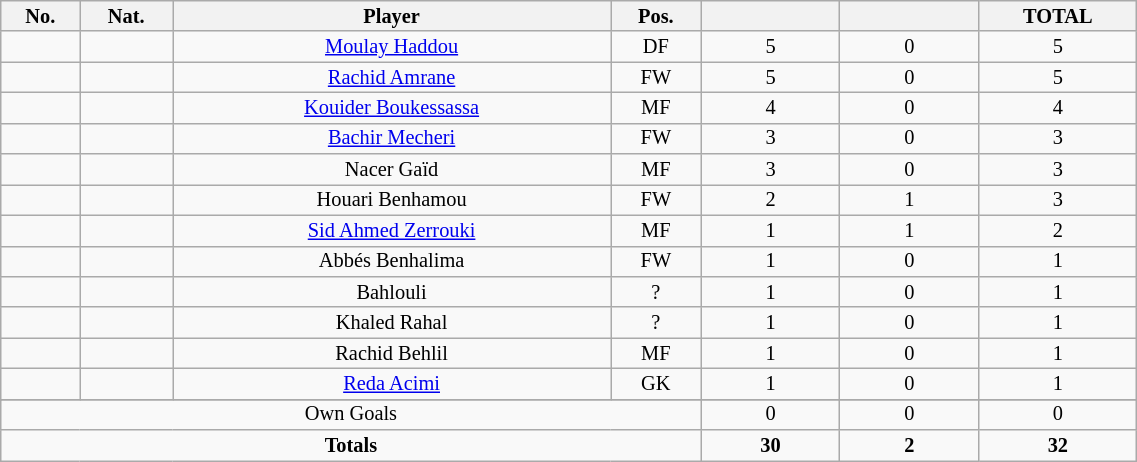<table class="wikitable sortable alternance"  style="font-size:85%; text-align:center; line-height:14px; width:60%;">
<tr>
<th width=10>No.</th>
<th width=10>Nat.</th>
<th width=140>Player</th>
<th width=10>Pos.</th>
<th width=40></th>
<th width=40></th>
<th width=40>TOTAL</th>
</tr>
<tr>
<td></td>
<td></td>
<td><a href='#'>Moulay Haddou</a></td>
<td>DF</td>
<td>5</td>
<td>0</td>
<td>5</td>
</tr>
<tr>
<td></td>
<td></td>
<td><a href='#'>Rachid Amrane</a></td>
<td>FW</td>
<td>5</td>
<td>0</td>
<td>5</td>
</tr>
<tr>
<td></td>
<td></td>
<td><a href='#'>Kouider Boukessassa</a></td>
<td>MF</td>
<td>4</td>
<td>0</td>
<td>4</td>
</tr>
<tr>
<td></td>
<td></td>
<td><a href='#'>Bachir Mecheri</a></td>
<td>FW</td>
<td>3</td>
<td>0</td>
<td>3</td>
</tr>
<tr>
<td></td>
<td></td>
<td>Nacer Gaïd</td>
<td>MF</td>
<td>3</td>
<td>0</td>
<td>3</td>
</tr>
<tr>
<td></td>
<td></td>
<td>Houari Benhamou</td>
<td>FW</td>
<td>2</td>
<td>1</td>
<td>3</td>
</tr>
<tr>
<td></td>
<td></td>
<td><a href='#'>Sid Ahmed Zerrouki</a></td>
<td>MF</td>
<td>1</td>
<td>1</td>
<td>2</td>
</tr>
<tr>
<td></td>
<td></td>
<td>Abbés Benhalima</td>
<td>FW</td>
<td>1</td>
<td>0</td>
<td>1</td>
</tr>
<tr>
<td></td>
<td></td>
<td>Bahlouli</td>
<td>?</td>
<td>1</td>
<td>0</td>
<td>1</td>
</tr>
<tr>
<td></td>
<td></td>
<td>Khaled Rahal</td>
<td>?</td>
<td>1</td>
<td>0</td>
<td>1</td>
</tr>
<tr>
<td></td>
<td></td>
<td>Rachid Behlil</td>
<td>MF</td>
<td>1</td>
<td>0</td>
<td>1</td>
</tr>
<tr>
<td></td>
<td></td>
<td><a href='#'>Reda Acimi</a></td>
<td>GK</td>
<td>1</td>
<td>0</td>
<td>1</td>
</tr>
<tr>
</tr>
<tr class="sortbottom">
<td colspan="4">Own Goals</td>
<td>0</td>
<td>0</td>
<td>0</td>
</tr>
<tr class="sortbottom">
<td colspan="4"><strong>Totals</strong></td>
<td><strong>30</strong></td>
<td><strong>2</strong></td>
<td><strong>32</strong></td>
</tr>
</table>
